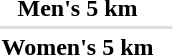<table>
<tr>
<th scope="row">Men's 5 km</th>
<td></td>
<td></td>
<td></td>
</tr>
<tr bgcolor=#DDDDDD>
<td colspan=4></td>
</tr>
<tr>
<th scope="row">Women's 5 km</th>
<td></td>
<td></td>
<td></td>
</tr>
</table>
